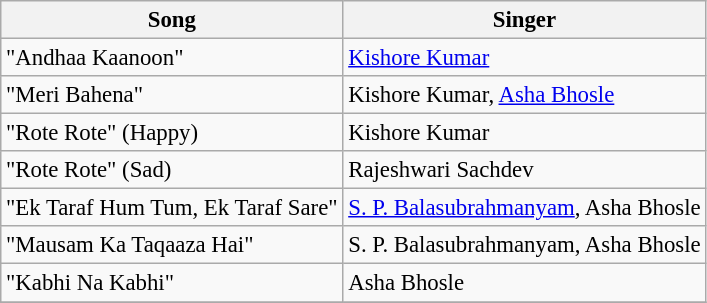<table class="wikitable" style="font-size:95%;">
<tr>
<th>Song</th>
<th>Singer</th>
</tr>
<tr>
<td>"Andhaa Kaanoon"</td>
<td><a href='#'>Kishore Kumar</a></td>
</tr>
<tr>
<td>"Meri Bahena"</td>
<td>Kishore Kumar, <a href='#'>Asha Bhosle</a></td>
</tr>
<tr>
<td>"Rote Rote" (Happy)</td>
<td>Kishore Kumar</td>
</tr>
<tr>
<td>"Rote Rote" (Sad)</td>
<td>Rajeshwari Sachdev</td>
</tr>
<tr>
<td>"Ek Taraf Hum Tum, Ek Taraf Sare"</td>
<td><a href='#'>S. P. Balasubrahmanyam</a>, Asha Bhosle</td>
</tr>
<tr>
<td>"Mausam Ka Taqaaza Hai"</td>
<td>S. P. Balasubrahmanyam, Asha Bhosle</td>
</tr>
<tr>
<td>"Kabhi Na Kabhi"</td>
<td>Asha Bhosle</td>
</tr>
<tr>
</tr>
</table>
